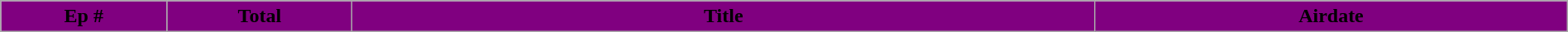<table class="wikitable plainrowheaders" style="width:100%;">
<tr>
<th style="background:purple; width:1%;"><span>Ep #</span></th>
<th style="background:purple; width:1%;"><span>Total</span></th>
<th style="background:purple; width:5%;"><span>Title</span></th>
<th style="background:purple; width:3%;"><span>Airdate</span><br>

</th>
</tr>
</table>
